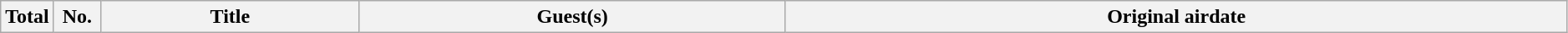<table class="wikitable plainrowheaders" style="width:99%;">
<tr>
<th style="width:30px;">Total</th>
<th style="width:30px;">No.</th>
<th>Title</th>
<th>Guest(s)</th>
<th>Original airdate<br>


</th>
</tr>
</table>
